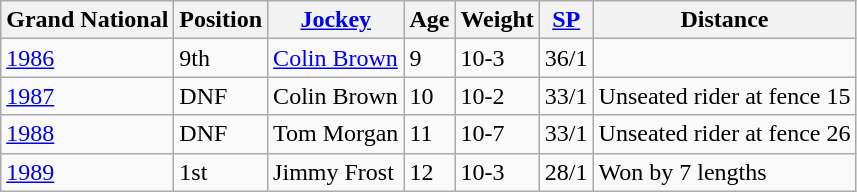<table class="wikitable sortable">
<tr>
<th>Grand National</th>
<th>Position</th>
<th><a href='#'>Jockey</a></th>
<th>Age</th>
<th>Weight</th>
<th><a href='#'>SP</a></th>
<th>Distance</th>
</tr>
<tr>
<td><a href='#'>1986</a></td>
<td>9th</td>
<td><a href='#'>Colin Brown</a></td>
<td>9</td>
<td>10-3</td>
<td>36/1</td>
<td></td>
</tr>
<tr>
<td><a href='#'>1987</a></td>
<td>DNF</td>
<td>Colin Brown</td>
<td>10</td>
<td>10-2</td>
<td>33/1</td>
<td>Unseated rider at fence 15</td>
</tr>
<tr>
<td><a href='#'>1988</a></td>
<td>DNF</td>
<td>Tom Morgan</td>
<td>11</td>
<td>10-7</td>
<td>33/1</td>
<td>Unseated rider at fence 26</td>
</tr>
<tr>
<td><a href='#'>1989</a></td>
<td>1st</td>
<td>Jimmy Frost</td>
<td>12</td>
<td>10-3</td>
<td>28/1</td>
<td>Won by 7 lengths</td>
</tr>
</table>
